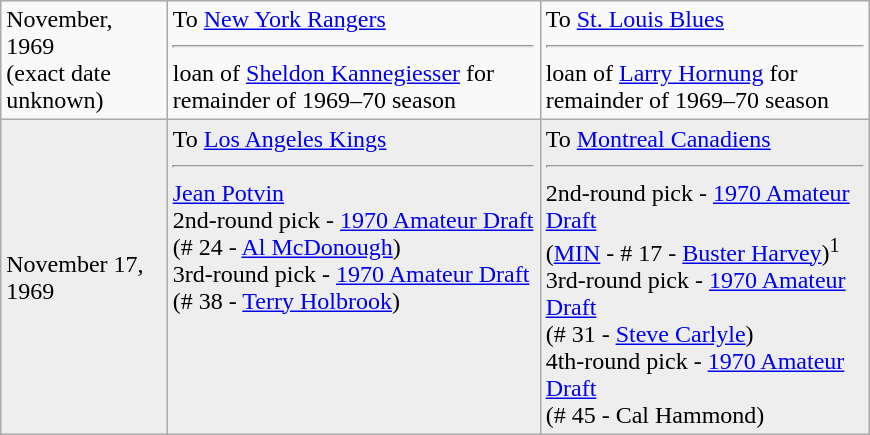<table class="wikitable" style="border:1px solid #999; width:580px;">
<tr>
<td>November, 1969<br>(exact date unknown)</td>
<td valign="top">To <a href='#'>New York Rangers</a><hr>loan of <a href='#'>Sheldon Kannegiesser</a> for remainder of 1969–70 season</td>
<td valign="top">To <a href='#'>St. Louis Blues</a><hr>loan of <a href='#'>Larry Hornung</a> for remainder of 1969–70 season</td>
</tr>
<tr bgcolor="eeeeee">
<td>November 17, 1969</td>
<td valign="top">To <a href='#'>Los Angeles Kings</a><hr><a href='#'>Jean Potvin</a><br>2nd-round pick - <a href='#'>1970 Amateur Draft</a><br>(# 24 - <a href='#'>Al McDonough</a>)<br>3rd-round pick - <a href='#'>1970 Amateur Draft</a><br>(# 38 - <a href='#'>Terry Holbrook</a>)</td>
<td valign="top">To <a href='#'>Montreal Canadiens</a><hr>2nd-round pick - <a href='#'>1970 Amateur Draft</a><br>(<a href='#'>MIN</a> - # 17 -  <a href='#'>Buster Harvey</a>)<sup>1</sup><br>3rd-round pick - <a href='#'>1970 Amateur Draft</a><br>(# 31 - <a href='#'>Steve Carlyle</a>)<br>4th-round pick - <a href='#'>1970 Amateur Draft</a><br>(# 45 - Cal Hammond)</td>
</tr>
</table>
